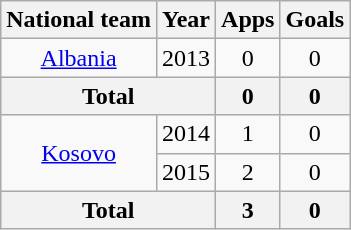<table class="wikitable" style="text-align:center">
<tr>
<th>National team</th>
<th>Year</th>
<th>Apps</th>
<th>Goals</th>
</tr>
<tr>
<td><a href='#'>Albania</a></td>
<td>2013</td>
<td>0</td>
<td>0</td>
</tr>
<tr>
<th colspan="2">Total</th>
<th>0</th>
<th>0</th>
</tr>
<tr>
<td rowspan="2"><a href='#'>Kosovo</a></td>
<td>2014</td>
<td>1</td>
<td>0</td>
</tr>
<tr>
<td>2015</td>
<td>2</td>
<td>0</td>
</tr>
<tr>
<th colspan="2">Total</th>
<th>3</th>
<th>0</th>
</tr>
</table>
